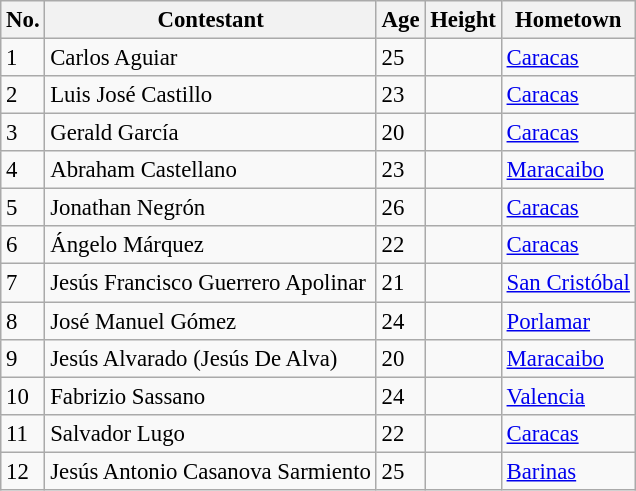<table class="wikitable sortable" style="font-size:95%;">
<tr>
<th>No.</th>
<th>Contestant</th>
<th>Age</th>
<th>Height</th>
<th>Hometown</th>
</tr>
<tr>
<td>1</td>
<td>Carlos Aguiar</td>
<td>25</td>
<td></td>
<td><a href='#'>Caracas</a></td>
</tr>
<tr>
<td>2</td>
<td>Luis José Castillo</td>
<td>23</td>
<td></td>
<td><a href='#'>Caracas</a></td>
</tr>
<tr>
<td>3</td>
<td>Gerald García</td>
<td>20</td>
<td></td>
<td><a href='#'>Caracas</a></td>
</tr>
<tr>
<td>4</td>
<td>Abraham Castellano</td>
<td>23</td>
<td></td>
<td><a href='#'>Maracaibo</a></td>
</tr>
<tr>
<td>5</td>
<td>Jonathan Negrón</td>
<td>26</td>
<td></td>
<td><a href='#'>Caracas</a></td>
</tr>
<tr>
<td>6</td>
<td>Ángelo Márquez</td>
<td>22</td>
<td></td>
<td><a href='#'>Caracas</a></td>
</tr>
<tr>
<td>7</td>
<td>Jesús Francisco Guerrero Apolinar</td>
<td>21</td>
<td></td>
<td><a href='#'>San Cristóbal</a></td>
</tr>
<tr>
<td>8</td>
<td>José Manuel Gómez</td>
<td>24</td>
<td></td>
<td><a href='#'>Porlamar</a></td>
</tr>
<tr>
<td>9</td>
<td>Jesús Alvarado (Jesús De Alva)</td>
<td>20</td>
<td></td>
<td><a href='#'>Maracaibo</a></td>
</tr>
<tr>
<td>10</td>
<td>Fabrizio Sassano</td>
<td>24</td>
<td></td>
<td><a href='#'>Valencia</a></td>
</tr>
<tr>
<td>11</td>
<td>Salvador Lugo</td>
<td>22</td>
<td></td>
<td><a href='#'>Caracas</a></td>
</tr>
<tr>
<td>12</td>
<td>Jesús Antonio Casanova Sarmiento</td>
<td>25</td>
<td></td>
<td><a href='#'>Barinas</a></td>
</tr>
</table>
